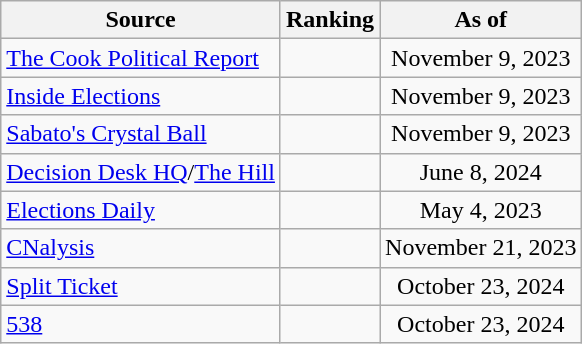<table class="wikitable" style="text-align:center">
<tr>
<th>Source</th>
<th>Ranking</th>
<th>As of</th>
</tr>
<tr>
<td align=left><a href='#'>The Cook Political Report</a></td>
<td></td>
<td>November 9, 2023</td>
</tr>
<tr>
<td align=left><a href='#'>Inside Elections</a></td>
<td></td>
<td>November 9, 2023</td>
</tr>
<tr>
<td align=left><a href='#'>Sabato's Crystal Ball</a></td>
<td></td>
<td>November 9, 2023</td>
</tr>
<tr>
<td align=left><a href='#'>Decision Desk HQ</a>/<a href='#'>The Hill</a></td>
<td></td>
<td>June 8, 2024</td>
</tr>
<tr>
<td align=left><a href='#'>Elections Daily</a></td>
<td></td>
<td>May 4, 2023</td>
</tr>
<tr>
<td align=left><a href='#'>CNalysis</a></td>
<td></td>
<td>November 21, 2023</td>
</tr>
<tr>
<td align="left"><a href='#'>Split Ticket</a></td>
<td></td>
<td>October 23, 2024</td>
</tr>
<tr>
<td align="left"><a href='#'>538</a></td>
<td></td>
<td>October 23, 2024</td>
</tr>
</table>
